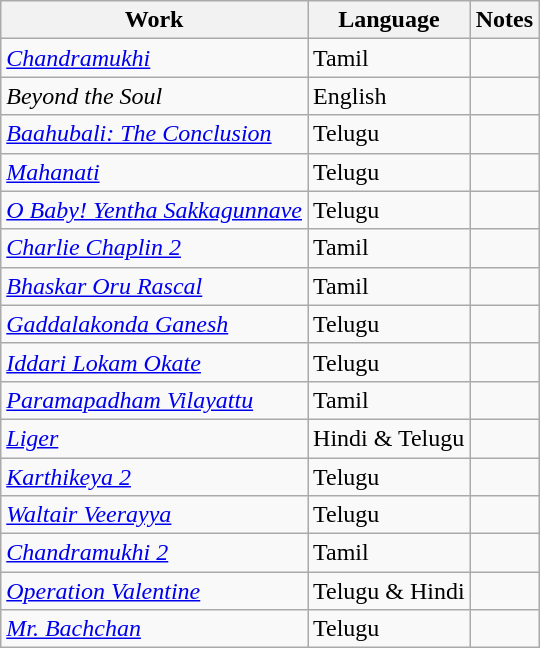<table class="wikitable sortable">
<tr>
<th>Work</th>
<th>Language</th>
<th>Notes</th>
</tr>
<tr>
<td><em><a href='#'>Chandramukhi</a></em></td>
<td>Tamil</td>
<td></td>
</tr>
<tr>
<td><em>Beyond the Soul</em></td>
<td>English</td>
<td></td>
</tr>
<tr>
<td><em><a href='#'>Baahubali: The Conclusion</a></em></td>
<td>Telugu</td>
<td></td>
</tr>
<tr>
<td><em><a href='#'>Mahanati</a></em></td>
<td>Telugu</td>
<td></td>
</tr>
<tr>
<td><em><a href='#'>O Baby! Yentha Sakkagunnave</a></em></td>
<td>Telugu</td>
<td></td>
</tr>
<tr>
<td><em><a href='#'>Charlie Chaplin 2</a></em></td>
<td>Tamil</td>
<td></td>
</tr>
<tr>
<td><em><a href='#'>Bhaskar Oru Rascal</a></em></td>
<td>Tamil</td>
<td></td>
</tr>
<tr>
<td><em><a href='#'>Gaddalakonda Ganesh</a></em></td>
<td>Telugu</td>
<td></td>
</tr>
<tr>
<td><em><a href='#'>Iddari Lokam Okate</a></em></td>
<td>Telugu</td>
<td></td>
</tr>
<tr>
<td><em><a href='#'>Paramapadham Vilayattu</a></em></td>
<td>Tamil</td>
<td></td>
</tr>
<tr>
<td><em><a href='#'>Liger</a></em></td>
<td>Hindi & Telugu</td>
<td></td>
</tr>
<tr>
<td><em><a href='#'>Karthikeya 2</a></em></td>
<td>Telugu</td>
<td></td>
</tr>
<tr>
<td><em><a href='#'>Waltair Veerayya</a></em></td>
<td>Telugu</td>
<td></td>
</tr>
<tr>
<td><em><a href='#'>Chandramukhi 2</a></em></td>
<td>Tamil</td>
<td></td>
</tr>
<tr>
<td><em><a href='#'>Operation Valentine</a></em></td>
<td>Telugu & Hindi</td>
<td></td>
</tr>
<tr>
<td><em><a href='#'>Mr. Bachchan</a></em></td>
<td>Telugu</td>
<td></td>
</tr>
</table>
